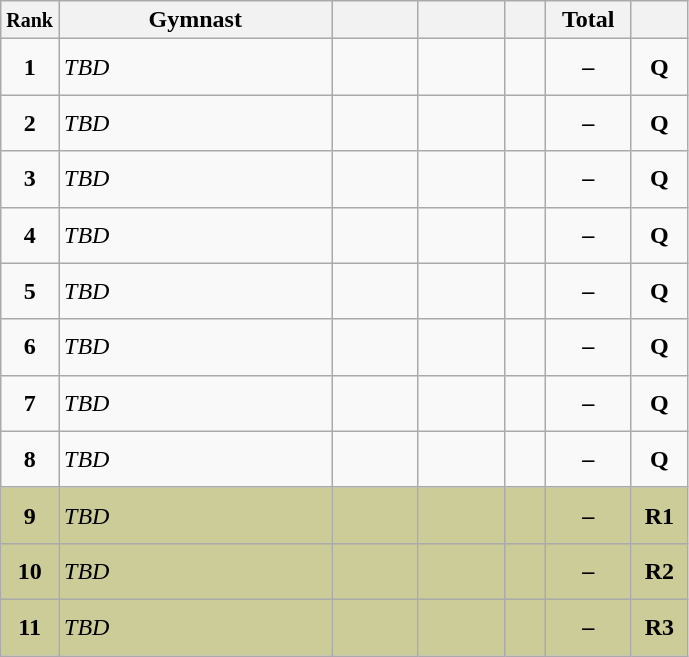<table class="wikitable sortable" style="text-align:center;">
<tr>
<th scope="col" style="width:15px;"><small>Rank</small></th>
<th scope="col" style="width:175px;">Gymnast</th>
<th scope="col" style="width:50px;"><small></small></th>
<th scope="col" style="width:50px;"><small></small></th>
<th scope="col" style="width:20px;"><small></small></th>
<th scope="col" style="width:50px;">Total</th>
<th scope="col" style="width:30px;"><small></small></th>
</tr>
<tr>
<td scope="row" style="text-align:center"><strong>1</strong></td>
<td style="height:30px; text-align:left;"><em>TBD</em></td>
<td></td>
<td></td>
<td></td>
<td><strong>–</strong></td>
<td><strong>Q</strong></td>
</tr>
<tr>
<td scope="row" style="text-align:center"><strong>2</strong></td>
<td style="height:30px; text-align:left;"><em>TBD</em></td>
<td></td>
<td></td>
<td></td>
<td><strong>–</strong></td>
<td><strong>Q</strong></td>
</tr>
<tr>
<td scope="row" style="text-align:center"><strong>3</strong></td>
<td style="height:30px; text-align:left;"><em>TBD</em></td>
<td></td>
<td></td>
<td></td>
<td><strong>–</strong></td>
<td><strong>Q</strong></td>
</tr>
<tr>
<td scope="row" style="text-align:center"><strong>4</strong></td>
<td style="height:30px; text-align:left;"><em>TBD</em></td>
<td></td>
<td></td>
<td></td>
<td><strong>–</strong></td>
<td><strong>Q</strong></td>
</tr>
<tr>
<td scope="row" style="text-align:center"><strong>5</strong></td>
<td style="height:30px; text-align:left;"><em>TBD</em></td>
<td></td>
<td></td>
<td></td>
<td><strong>–</strong></td>
<td><strong>Q</strong></td>
</tr>
<tr>
<td scope="row" style="text-align:center"><strong>6</strong></td>
<td style="height:30px; text-align:left;"><em>TBD</em></td>
<td></td>
<td></td>
<td></td>
<td><strong>–</strong></td>
<td><strong>Q</strong></td>
</tr>
<tr>
<td scope="row" style="text-align:center"><strong>7</strong></td>
<td style="height:30px; text-align:left;"><em>TBD</em></td>
<td></td>
<td></td>
<td></td>
<td><strong>–</strong></td>
<td><strong>Q</strong></td>
</tr>
<tr>
<td scope="row" style="text-align:center"><strong>8</strong></td>
<td style="height:30px; text-align:left;"><em>TBD</em></td>
<td></td>
<td></td>
<td></td>
<td><strong>–</strong></td>
<td><strong>Q</strong></td>
</tr>
<tr style="background:#cccc99;">
<td scope="row" style="text-align:center"><strong>9</strong></td>
<td style="height:30px; text-align:left;"><em>TBD</em></td>
<td></td>
<td></td>
<td></td>
<td><strong>–</strong></td>
<td><strong>R1</strong></td>
</tr>
<tr style="background:#cccc99;">
<td scope="row" style="text-align:center"><strong>10</strong></td>
<td style="height:30px; text-align:left;"><em>TBD</em></td>
<td></td>
<td></td>
<td></td>
<td><strong>–</strong></td>
<td><strong>R2</strong></td>
</tr>
<tr style="background:#cccc99;">
<td scope="row" style="text-align:center"><strong>11</strong></td>
<td style="height:30px; text-align:left;"><em>TBD</em></td>
<td></td>
<td></td>
<td></td>
<td><strong>–</strong></td>
<td><strong>R3</strong></td>
</tr>
</table>
